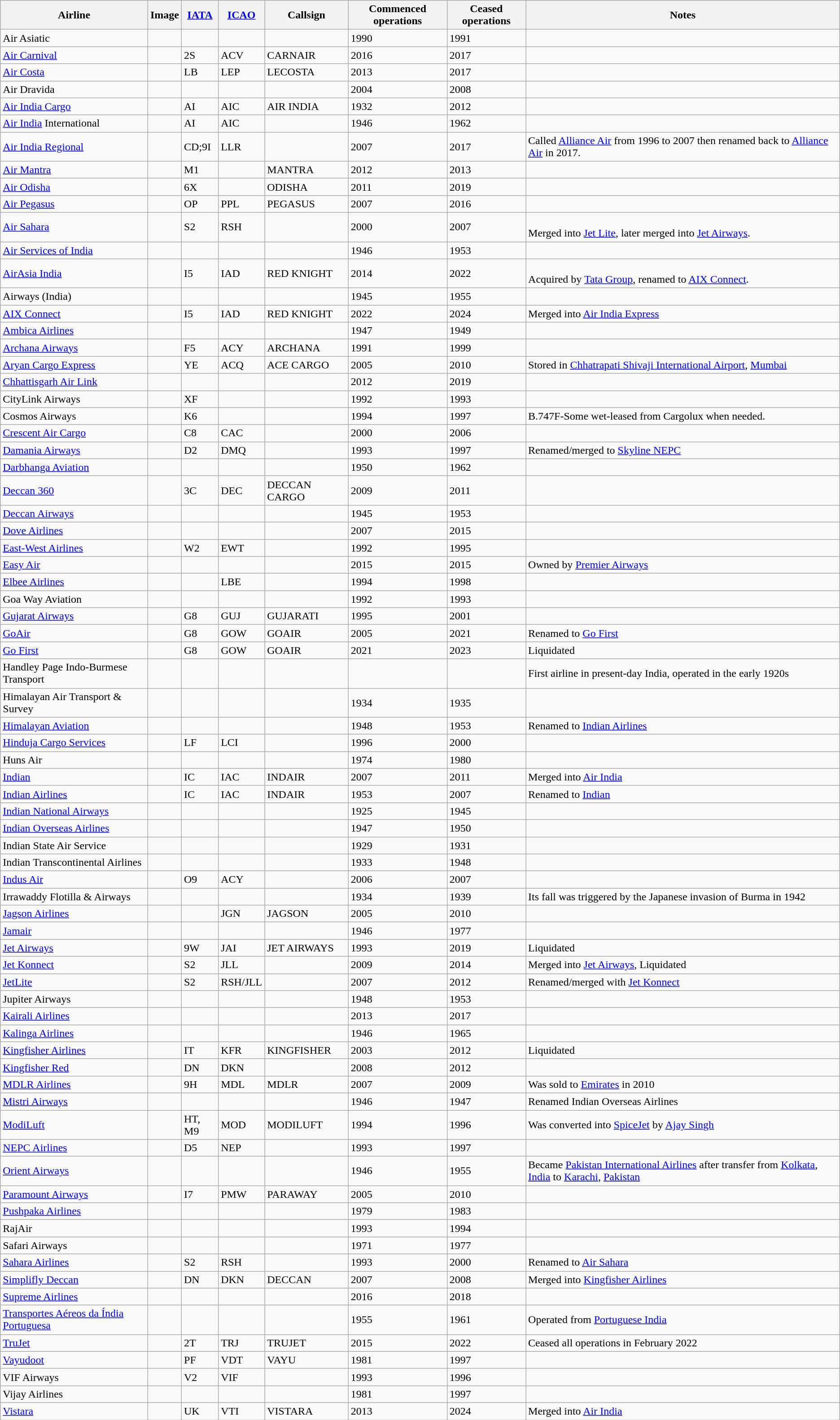<table class="wikitable sortable">
<tr valign="middle">
<th>Airline</th>
<th>Image</th>
<th><a href='#'>IATA</a></th>
<th><a href='#'>ICAO</a></th>
<th>Callsign</th>
<th>Commenced operations</th>
<th>Ceased operations</th>
<th>Notes</th>
</tr>
<tr>
<td align="left">Air Asiatic</td>
<td></td>
<td></td>
<td></td>
<td></td>
<td>1990</td>
<td>1991</td>
<td></td>
</tr>
<tr>
<td align="left"><a href='#'>Air Carnival</a></td>
<td></td>
<td>2S</td>
<td>ACV</td>
<td>CARNAIR</td>
<td>2016</td>
<td>2017</td>
<td></td>
</tr>
<tr>
<td align="left"><a href='#'>Air Costa</a></td>
<td></td>
<td>LB</td>
<td>LEP</td>
<td>LECOSTA</td>
<td>2013</td>
<td>2017</td>
<td></td>
</tr>
<tr>
<td align="left">Air Dravida</td>
<td></td>
<td></td>
<td></td>
<td></td>
<td>2004</td>
<td>2008</td>
<td></td>
</tr>
<tr>
<td align="left"><a href='#'>Air India Cargo</a></td>
<td></td>
<td>AI</td>
<td>AIC</td>
<td>AIR INDIA</td>
<td>1932</td>
<td>2012</td>
<td></td>
</tr>
<tr>
<td align="left"><a href='#'>Air India</a> International</td>
<td></td>
<td>AI</td>
<td>AIC</td>
<td></td>
<td>1946</td>
<td>1962</td>
<td></td>
</tr>
<tr>
<td align="left"><a href='#'>Air India Regional</a></td>
<td></td>
<td>CD;9I</td>
<td>LLR</td>
<td></td>
<td>2007</td>
<td>2017</td>
<td>Called <a href='#'>Alliance Air</a> from 1996 to 2007 then renamed back to <a href='#'>Alliance Air</a> in 2017.</td>
</tr>
<tr>
<td align="left"><a href='#'>Air Mantra</a></td>
<td></td>
<td>M1</td>
<td></td>
<td>MANTRA</td>
<td>2012</td>
<td>2013</td>
<td></td>
</tr>
<tr>
<td align="left"><a href='#'>Air Odisha</a></td>
<td></td>
<td>6X</td>
<td></td>
<td>ODISHA</td>
<td>2011</td>
<td>2019</td>
<td></td>
</tr>
<tr>
<td align="left"><a href='#'>Air Pegasus</a></td>
<td></td>
<td>OP</td>
<td>PPL</td>
<td>PEGASUS</td>
<td>2007</td>
<td>2016</td>
<td></td>
</tr>
<tr>
<td align="left"><a href='#'>Air Sahara</a></td>
<td></td>
<td>S2</td>
<td>RSH</td>
<td></td>
<td>2000</td>
<td>2007</td>
<td><br>Merged into <a href='#'>Jet Lite</a>, later merged into <a href='#'>Jet Airways</a>.</td>
</tr>
<tr>
<td align="left"><a href='#'>Air Services of India</a></td>
<td></td>
<td></td>
<td></td>
<td></td>
<td>1946</td>
<td>1953</td>
<td></td>
</tr>
<tr>
<td align=left><a href='#'>AirAsia India</a></td>
<td></td>
<td>I5</td>
<td>IAD</td>
<td>RED KNIGHT</td>
<td>2014</td>
<td>2022</td>
<td><br>Acquired by <a href='#'>Tata Group</a>, renamed to <a href='#'>AIX Connect</a>.</td>
</tr>
<tr>
<td align=left>Airways (India)</td>
<td></td>
<td></td>
<td></td>
<td></td>
<td>1945</td>
<td>1955</td>
<td></td>
</tr>
<tr>
<td><a href='#'>AIX Connect</a></td>
<td></td>
<td>I5</td>
<td>IAD</td>
<td>RED KNIGHT</td>
<td>2022</td>
<td>2024</td>
<td>Merged into <a href='#'>Air India Express</a></td>
</tr>
<tr>
<td align="left"><a href='#'>Ambica Airlines</a></td>
<td></td>
<td></td>
<td></td>
<td></td>
<td>1947</td>
<td>1949</td>
<td></td>
</tr>
<tr>
<td align="left"><a href='#'>Archana Airways</a></td>
<td></td>
<td>F5</td>
<td>ACY</td>
<td>ARCHANA</td>
<td>1991</td>
<td>1999</td>
<td></td>
</tr>
<tr>
<td align=left><a href='#'>Aryan Cargo Express</a></td>
<td></td>
<td>YE</td>
<td>ACQ</td>
<td>ACE CARGO</td>
<td>2005</td>
<td>2010</td>
<td>Stored in <a href='#'>Chhatrapati Shivaji International Airport</a>, <a href='#'>Mumbai</a></td>
</tr>
<tr>
<td align=left><a href='#'>Chhattisgarh Air Link</a></td>
<td></td>
<td></td>
<td></td>
<td></td>
<td>2012</td>
<td>2019</td>
<td></td>
</tr>
<tr>
<td align=left>CityLink Airways</td>
<td></td>
<td>XF</td>
<td></td>
<td></td>
<td>1992</td>
<td>1993</td>
<td></td>
</tr>
<tr>
<td align=left>Cosmos Airways</td>
<td></td>
<td>K6</td>
<td></td>
<td></td>
<td>1994</td>
<td>1997</td>
<td>B.747F-Some wet-leased from Cargolux when needed.</td>
</tr>
<tr>
<td align=left><a href='#'>Crescent Air Cargo</a></td>
<td></td>
<td>C8</td>
<td>CAC</td>
<td></td>
<td>2000</td>
<td>2006</td>
<td></td>
</tr>
<tr>
<td align=left><a href='#'>Damania Airways</a></td>
<td></td>
<td>D2</td>
<td>DMQ</td>
<td></td>
<td>1993</td>
<td>1997</td>
<td>Renamed/merged to <a href='#'>Skyline NEPC</a></td>
</tr>
<tr>
<td align=left><a href='#'>Darbhanga Aviation</a></td>
<td></td>
<td></td>
<td></td>
<td></td>
<td>1950</td>
<td>1962</td>
<td></td>
</tr>
<tr>
<td align=left><a href='#'>Deccan 360</a></td>
<td></td>
<td>3C</td>
<td>DEC</td>
<td>DECCAN CARGO</td>
<td>2009</td>
<td>2011</td>
<td></td>
</tr>
<tr>
<td align=left><a href='#'>Deccan Airways</a></td>
<td></td>
<td></td>
<td></td>
<td></td>
<td>1945</td>
<td>1953</td>
<td></td>
</tr>
<tr>
<td><a href='#'>Dove Airlines</a></td>
<td></td>
<td align=center></td>
<td align="left"></td>
<td align="left"></td>
<td align="left">2007</td>
<td>2015</td>
<td></td>
</tr>
<tr>
<td align="left"><a href='#'>East-West Airlines</a></td>
<td></td>
<td>W2</td>
<td>EWT</td>
<td></td>
<td>1992</td>
<td>1995</td>
<td></td>
</tr>
<tr>
<td align=left><a href='#'>Easy Air</a></td>
<td></td>
<td></td>
<td></td>
<td></td>
<td>2015</td>
<td>2015</td>
<td>Owned by <a href='#'>Premier Airways</a></td>
</tr>
<tr>
<td align=left><a href='#'>Elbee Airlines</a></td>
<td></td>
<td></td>
<td>LBE</td>
<td></td>
<td>1994</td>
<td>1998</td>
<td></td>
</tr>
<tr>
<td align=left>Goa Way Aviation</td>
<td></td>
<td></td>
<td></td>
<td></td>
<td>1992</td>
<td>1993</td>
<td></td>
</tr>
<tr>
<td align="left"><a href='#'>Gujarat Airways</a></td>
<td></td>
<td>G8</td>
<td>GUJ</td>
<td>GUJARATI</td>
<td>1995</td>
<td>2001</td>
<td></td>
</tr>
<tr>
<td align="left"><a href='#'>GoAir</a></td>
<td></td>
<td>G8</td>
<td>GOW</td>
<td>GOAIR</td>
<td>2005</td>
<td>2021</td>
<td>Renamed to <a href='#'>Go First</a></td>
</tr>
<tr>
<td align="left"><a href='#'>Go First</a></td>
<td></td>
<td>G8</td>
<td>GOW</td>
<td>GOAIR</td>
<td>2021</td>
<td>2023</td>
<td>Liquidated</td>
</tr>
<tr>
<td>Handley Page Indo-Burmese Transport</td>
<td></td>
<td></td>
<td></td>
<td></td>
<td></td>
<td></td>
<td>First airline in present-day India, operated in the early 1920s</td>
</tr>
<tr>
<td align="left">Himalayan Air Transport & Survey</td>
<td></td>
<td></td>
<td></td>
<td></td>
<td>1934</td>
<td>1935</td>
<td></td>
</tr>
<tr>
<td align=left><a href='#'>Himalayan Aviation</a></td>
<td></td>
<td></td>
<td></td>
<td></td>
<td>1948</td>
<td>1953</td>
<td>Renamed to <a href='#'>Indian Airlines</a></td>
</tr>
<tr>
<td align=left><a href='#'>Hinduja Cargo Services</a></td>
<td></td>
<td>LF</td>
<td>LCI</td>
<td></td>
<td>1996</td>
<td>2000</td>
<td></td>
</tr>
<tr>
<td align=left>Huns Air</td>
<td></td>
<td></td>
<td></td>
<td></td>
<td>1974</td>
<td>1980</td>
<td></td>
</tr>
<tr>
<td align=left><a href='#'>Indian</a></td>
<td></td>
<td>IC</td>
<td>IAC</td>
<td>INDAIR</td>
<td>2007</td>
<td>2011</td>
<td>Merged into <a href='#'>Air India</a></td>
</tr>
<tr>
<td align=left><a href='#'>Indian Airlines</a></td>
<td></td>
<td>IC</td>
<td>IAC</td>
<td>INDAIR</td>
<td>1953</td>
<td>2007</td>
<td>Renamed to <a href='#'>Indian</a></td>
</tr>
<tr>
<td align=left><a href='#'>Indian National Airways</a></td>
<td></td>
<td></td>
<td></td>
<td></td>
<td>1925</td>
<td>1945</td>
<td></td>
</tr>
<tr>
<td align=left><a href='#'>Indian Overseas Airlines</a></td>
<td></td>
<td></td>
<td></td>
<td></td>
<td>1947</td>
<td>1950</td>
<td></td>
</tr>
<tr>
<td align=left>Indian State Air Service</td>
<td></td>
<td></td>
<td></td>
<td></td>
<td>1929</td>
<td>1931</td>
<td></td>
</tr>
<tr>
<td align=left>Indian Transcontinental Airlines</td>
<td></td>
<td></td>
<td></td>
<td></td>
<td>1933</td>
<td>1948</td>
<td></td>
</tr>
<tr>
<td align=left><a href='#'>Indus Air</a></td>
<td></td>
<td>O9</td>
<td>ACY</td>
<td></td>
<td>2006</td>
<td>2007</td>
<td></td>
</tr>
<tr>
<td align=left>Irrawaddy Flotilla & Airways</td>
<td></td>
<td></td>
<td></td>
<td></td>
<td>1934</td>
<td>1939</td>
<td>Its fall was triggered by the Japanese invasion of Burma in 1942</td>
</tr>
<tr>
<td><a href='#'>Jagson Airlines</a></td>
<td></td>
<td></td>
<td>JGN</td>
<td>JAGSON</td>
<td>2005</td>
<td>2010</td>
<td></td>
</tr>
<tr>
<td align=left><a href='#'>Jamair</a></td>
<td></td>
<td></td>
<td></td>
<td></td>
<td>1946</td>
<td>1977</td>
<td></td>
</tr>
<tr>
<td align=left><a href='#'>Jet Airways</a></td>
<td></td>
<td>9W</td>
<td>JAI</td>
<td>JET AIRWAYS</td>
<td>1993</td>
<td>2019</td>
<td>Liquidated</td>
</tr>
<tr>
<td align=left><a href='#'>Jet Konnect</a></td>
<td></td>
<td>S2</td>
<td>JLL</td>
<td></td>
<td>2009</td>
<td>2014</td>
<td>Merged into <a href='#'>Jet Airways</a>, Liquidated</td>
</tr>
<tr>
<td align=left><a href='#'>JetLite</a></td>
<td></td>
<td>S2</td>
<td>RSH/JLL</td>
<td></td>
<td>2007</td>
<td>2012</td>
<td>Renamed/merged with <a href='#'>Jet Konnect</a></td>
</tr>
<tr>
<td align=left>Jupiter Airways</td>
<td></td>
<td></td>
<td></td>
<td></td>
<td>1948</td>
<td>1953</td>
<td></td>
</tr>
<tr>
<td align=left><a href='#'>Kairali Airlines</a></td>
<td></td>
<td></td>
<td></td>
<td></td>
<td>2013</td>
<td>2017</td>
<td></td>
</tr>
<tr>
<td align=left><a href='#'>Kalinga Airlines</a></td>
<td></td>
<td></td>
<td></td>
<td></td>
<td>1946</td>
<td>1965</td>
<td></td>
</tr>
<tr>
<td align=left><a href='#'>Kingfisher Airlines</a></td>
<td></td>
<td>IT</td>
<td>KFR</td>
<td>KINGFISHER</td>
<td>2003</td>
<td>2012</td>
<td>Liquidated</td>
</tr>
<tr>
<td align=left><a href='#'>Kingfisher Red</a></td>
<td></td>
<td>DN</td>
<td>DKN</td>
<td></td>
<td>2008</td>
<td>2012</td>
<td></td>
</tr>
<tr>
<td align=left><a href='#'>MDLR Airlines</a></td>
<td></td>
<td>9H</td>
<td>MDL</td>
<td>MDLR</td>
<td>2007</td>
<td>2009</td>
<td>Was sold to <a href='#'>Emirates</a> in 2010</td>
</tr>
<tr>
<td align=left><a href='#'>Mistri Airways</a></td>
<td></td>
<td></td>
<td></td>
<td></td>
<td>1946</td>
<td>1947</td>
<td>Renamed Indian Overseas Airlines</td>
</tr>
<tr>
<td align=left><a href='#'>ModiLuft</a></td>
<td></td>
<td>HT, M9</td>
<td>MOD</td>
<td>MODILUFT</td>
<td>1994</td>
<td>1996</td>
<td>Was converted into <a href='#'>SpiceJet</a> by <a href='#'>Ajay Singh</a></td>
</tr>
<tr>
<td align=left><a href='#'>NEPC Airlines</a></td>
<td></td>
<td>D5</td>
<td>NEP</td>
<td></td>
<td>1993</td>
<td>1997</td>
<td></td>
</tr>
<tr>
<td align=left><a href='#'>Orient Airways</a></td>
<td></td>
<td></td>
<td></td>
<td></td>
<td>1946</td>
<td>1955</td>
<td>Became <a href='#'>Pakistan International Airlines</a> after transfer from <a href='#'>Kolkata</a>, <a href='#'>India</a> to <a href='#'>Karachi</a>, <a href='#'>Pakistan</a></td>
</tr>
<tr>
<td align=left><a href='#'>Paramount Airways</a></td>
<td></td>
<td>I7</td>
<td>PMW</td>
<td>PARAWAY</td>
<td>2005</td>
<td>2010</td>
<td></td>
</tr>
<tr>
<td align=left><a href='#'>Pushpaka Airlines</a></td>
<td></td>
<td></td>
<td></td>
<td></td>
<td>1979</td>
<td>1983</td>
<td></td>
</tr>
<tr>
<td align=left>RajAir</td>
<td></td>
<td></td>
<td></td>
<td></td>
<td>1993</td>
<td>1994</td>
<td></td>
</tr>
<tr>
<td align=left>Safari Airways</td>
<td></td>
<td></td>
<td></td>
<td></td>
<td>1971</td>
<td>1977</td>
<td></td>
</tr>
<tr>
<td align=left><a href='#'>Sahara Airlines</a></td>
<td></td>
<td>S2</td>
<td>RSH</td>
<td></td>
<td>1993</td>
<td>2000</td>
<td>Renamed to <a href='#'>Air Sahara</a></td>
</tr>
<tr>
<td align=left><a href='#'>Simplifly Deccan</a></td>
<td></td>
<td>DN</td>
<td>DKN</td>
<td>DECCAN</td>
<td>2007</td>
<td>2008</td>
<td>Merged into <a href='#'>Kingfisher Airlines</a></td>
</tr>
<tr>
<td><a href='#'>Supreme Airlines</a></td>
<td></td>
<td></td>
<td></td>
<td></td>
<td>2016</td>
<td>2018</td>
<td></td>
</tr>
<tr>
<td align=left><a href='#'>Transportes Aéreos da Índia Portuguesa</a></td>
<td></td>
<td></td>
<td></td>
<td></td>
<td>1955</td>
<td>1961</td>
<td>Operated from <a href='#'>Portuguese India</a></td>
</tr>
<tr>
<td><a href='#'>TruJet</a></td>
<td></td>
<td>2T</td>
<td>TRJ</td>
<td>TRUJET</td>
<td>2015</td>
<td>2022</td>
<td>Ceased all operations in February 2022</td>
</tr>
<tr>
<td align=left><a href='#'>Vayudoot</a></td>
<td></td>
<td>PF</td>
<td>VDT</td>
<td>VAYU</td>
<td>1981</td>
<td>1997</td>
<td></td>
</tr>
<tr>
<td align=left>VIF Airways</td>
<td></td>
<td>V2</td>
<td>VIF</td>
<td></td>
<td>1993</td>
<td>1996</td>
<td></td>
</tr>
<tr>
<td align=left>Vijay Airlines</td>
<td></td>
<td></td>
<td></td>
<td></td>
<td>1981</td>
<td>1997</td>
<td></td>
</tr>
<tr>
<td><a href='#'>Vistara</a></td>
<td></td>
<td>UK</td>
<td>VTI</td>
<td>VISTARA</td>
<td>2013</td>
<td>2024</td>
<td>Merged into <a href='#'>Air India</a></td>
</tr>
</table>
